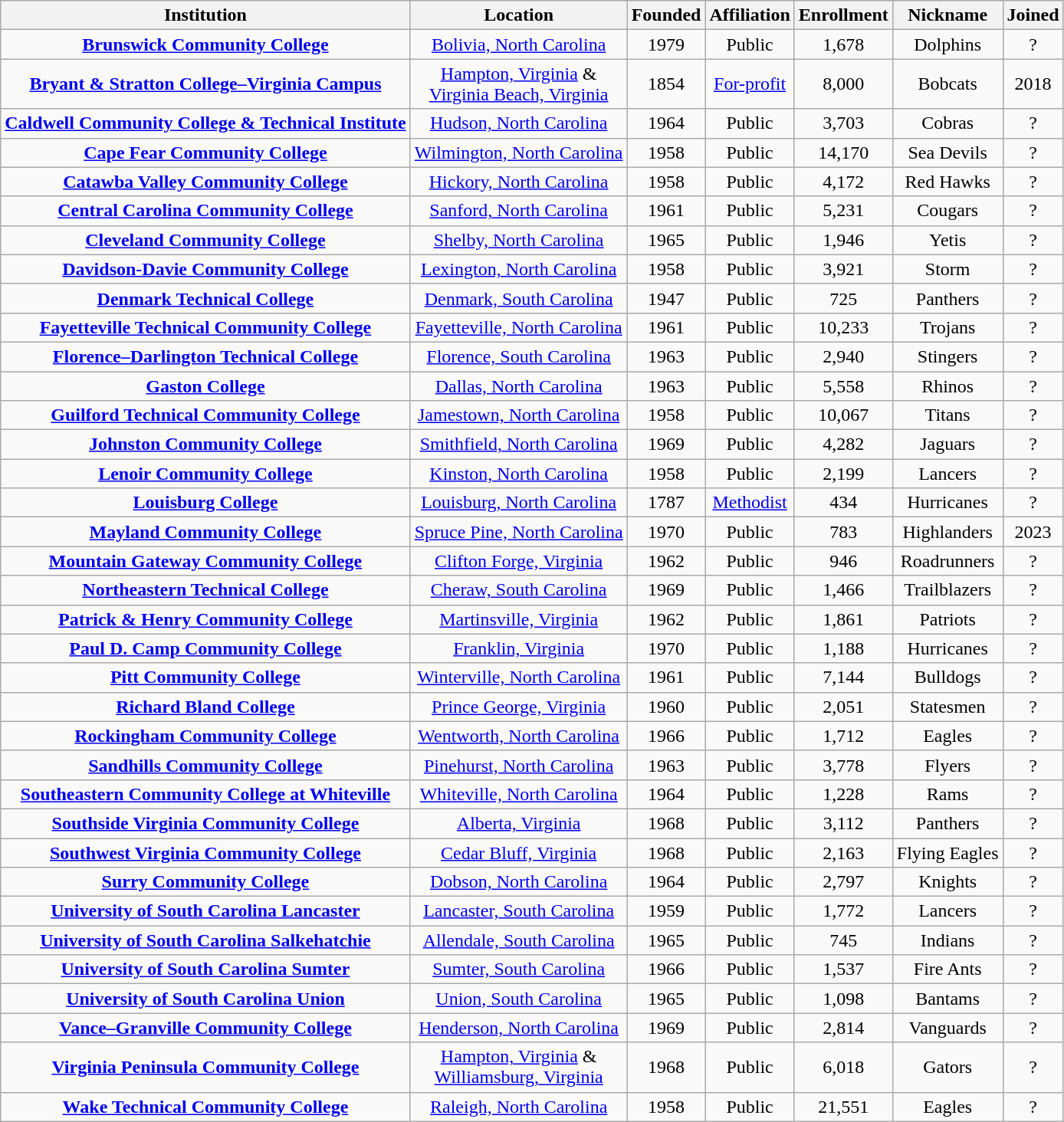<table class="wikitable sortable" style="text-align:center;">
<tr>
<th>Institution</th>
<th>Location</th>
<th>Founded</th>
<th>Affiliation</th>
<th>Enrollment</th>
<th>Nickname</th>
<th>Joined</th>
</tr>
<tr>
<td><strong><a href='#'>Brunswick Community College</a></strong></td>
<td><a href='#'>Bolivia, North Carolina</a></td>
<td>1979</td>
<td>Public</td>
<td>1,678</td>
<td>Dolphins</td>
<td>?</td>
</tr>
<tr>
<td><strong><a href='#'>Bryant & Stratton College–Virginia Campus</a></strong></td>
<td><a href='#'>Hampton, Virginia</a> &<br><a href='#'>Virginia Beach, Virginia</a></td>
<td>1854</td>
<td><a href='#'>For-profit</a></td>
<td>8,000</td>
<td>Bobcats</td>
<td>2018</td>
</tr>
<tr>
<td><strong><a href='#'>Caldwell Community College & Technical Institute</a></strong></td>
<td><a href='#'>Hudson, North Carolina</a></td>
<td>1964</td>
<td>Public</td>
<td>3,703</td>
<td>Cobras</td>
<td>?</td>
</tr>
<tr>
<td><strong><a href='#'>Cape Fear Community College</a></strong></td>
<td><a href='#'>Wilmington, North Carolina</a></td>
<td>1958</td>
<td>Public</td>
<td>14,170</td>
<td>Sea Devils</td>
<td>?</td>
</tr>
<tr>
<td><strong><a href='#'>Catawba Valley Community College</a></strong></td>
<td><a href='#'>Hickory, North Carolina</a></td>
<td>1958</td>
<td>Public</td>
<td>4,172</td>
<td>Red Hawks</td>
<td>?</td>
</tr>
<tr>
<td><strong><a href='#'>Central Carolina Community College</a></strong></td>
<td><a href='#'>Sanford, North Carolina</a></td>
<td>1961</td>
<td>Public</td>
<td>5,231</td>
<td>Cougars</td>
<td>?</td>
</tr>
<tr>
<td><strong><a href='#'>Cleveland Community College</a></strong></td>
<td><a href='#'>Shelby, North Carolina</a></td>
<td>1965</td>
<td>Public</td>
<td>1,946</td>
<td>Yetis</td>
<td>?</td>
</tr>
<tr>
<td><strong><a href='#'>Davidson-Davie Community College</a></strong></td>
<td><a href='#'>Lexington, North Carolina</a></td>
<td>1958</td>
<td>Public</td>
<td>3,921</td>
<td>Storm</td>
<td>?</td>
</tr>
<tr>
<td><strong><a href='#'>Denmark Technical College</a></strong></td>
<td><a href='#'>Denmark, South Carolina</a></td>
<td>1947</td>
<td>Public</td>
<td>725</td>
<td>Panthers</td>
<td>?</td>
</tr>
<tr>
<td><strong><a href='#'>Fayetteville Technical Community College</a></strong></td>
<td><a href='#'>Fayetteville, North Carolina</a></td>
<td>1961</td>
<td>Public</td>
<td>10,233</td>
<td>Trojans</td>
<td>?</td>
</tr>
<tr>
<td><strong><a href='#'>Florence–Darlington Technical College</a></strong></td>
<td><a href='#'>Florence, South Carolina</a></td>
<td>1963</td>
<td>Public</td>
<td>2,940</td>
<td>Stingers</td>
<td>?</td>
</tr>
<tr>
<td><strong><a href='#'>Gaston College</a></strong></td>
<td><a href='#'>Dallas, North Carolina</a></td>
<td>1963</td>
<td>Public</td>
<td>5,558</td>
<td>Rhinos</td>
<td>?</td>
</tr>
<tr>
<td><strong><a href='#'>Guilford Technical Community College</a></strong></td>
<td><a href='#'>Jamestown, North Carolina</a></td>
<td>1958</td>
<td>Public</td>
<td>10,067</td>
<td>Titans</td>
<td>?</td>
</tr>
<tr>
<td><strong><a href='#'>Johnston Community College</a></strong></td>
<td><a href='#'>Smithfield, North Carolina</a></td>
<td>1969</td>
<td>Public</td>
<td>4,282</td>
<td>Jaguars</td>
<td>?</td>
</tr>
<tr>
<td><strong><a href='#'>Lenoir Community College</a></strong></td>
<td><a href='#'>Kinston, North Carolina</a></td>
<td>1958</td>
<td>Public</td>
<td>2,199</td>
<td>Lancers</td>
<td>?</td>
</tr>
<tr>
<td><strong><a href='#'>Louisburg College</a></strong></td>
<td><a href='#'>Louisburg, North Carolina</a></td>
<td>1787</td>
<td><a href='#'>Methodist</a></td>
<td>434</td>
<td>Hurricanes</td>
<td>?</td>
</tr>
<tr>
<td><strong><a href='#'>Mayland Community College</a></strong></td>
<td><a href='#'>Spruce Pine, North Carolina</a></td>
<td>1970</td>
<td>Public</td>
<td>783</td>
<td>Highlanders</td>
<td>2023</td>
</tr>
<tr>
<td><strong><a href='#'>Mountain Gateway Community College</a></strong></td>
<td><a href='#'>Clifton Forge, Virginia</a></td>
<td>1962</td>
<td>Public</td>
<td>946</td>
<td>Roadrunners</td>
<td>?</td>
</tr>
<tr>
<td><strong><a href='#'>Northeastern Technical College</a></strong></td>
<td><a href='#'>Cheraw, South Carolina</a></td>
<td>1969</td>
<td>Public</td>
<td>1,466</td>
<td>Trailblazers</td>
<td>?</td>
</tr>
<tr>
<td><strong><a href='#'>Patrick & Henry Community College</a></strong></td>
<td><a href='#'>Martinsville, Virginia</a></td>
<td>1962</td>
<td>Public</td>
<td>1,861</td>
<td>Patriots</td>
<td>?</td>
</tr>
<tr>
<td><strong><a href='#'>Paul D. Camp Community College</a></strong></td>
<td><a href='#'>Franklin, Virginia</a></td>
<td>1970</td>
<td>Public</td>
<td>1,188</td>
<td>Hurricanes</td>
<td>?</td>
</tr>
<tr>
<td><strong><a href='#'>Pitt Community College</a></strong></td>
<td><a href='#'>Winterville, North Carolina</a></td>
<td>1961</td>
<td>Public</td>
<td>7,144</td>
<td>Bulldogs</td>
<td>?</td>
</tr>
<tr>
<td><strong><a href='#'>Richard Bland College</a></strong></td>
<td><a href='#'>Prince George, Virginia</a></td>
<td>1960</td>
<td>Public</td>
<td>2,051</td>
<td>Statesmen</td>
<td>?</td>
</tr>
<tr>
<td><strong><a href='#'>Rockingham Community College</a></strong></td>
<td><a href='#'>Wentworth, North Carolina</a></td>
<td>1966</td>
<td>Public</td>
<td>1,712</td>
<td>Eagles</td>
<td>?</td>
</tr>
<tr>
<td><strong><a href='#'>Sandhills Community College</a></strong></td>
<td><a href='#'>Pinehurst, North Carolina</a></td>
<td>1963</td>
<td>Public</td>
<td>3,778</td>
<td>Flyers</td>
<td>?</td>
</tr>
<tr>
<td><strong><a href='#'>Southeastern Community College at Whiteville</a></strong></td>
<td><a href='#'>Whiteville, North Carolina</a></td>
<td>1964</td>
<td>Public</td>
<td>1,228</td>
<td>Rams</td>
<td>?</td>
</tr>
<tr>
<td><strong><a href='#'>Southside Virginia Community College</a></strong></td>
<td><a href='#'>Alberta, Virginia</a></td>
<td>1968</td>
<td>Public</td>
<td>3,112</td>
<td>Panthers</td>
<td>?</td>
</tr>
<tr>
<td><strong><a href='#'>Southwest Virginia Community College</a></strong></td>
<td><a href='#'>Cedar Bluff, Virginia</a></td>
<td>1968</td>
<td>Public</td>
<td>2,163</td>
<td>Flying Eagles</td>
<td>?</td>
</tr>
<tr>
<td><strong><a href='#'>Surry Community College</a></strong></td>
<td><a href='#'>Dobson, North Carolina</a></td>
<td>1964</td>
<td>Public</td>
<td>2,797</td>
<td>Knights</td>
<td>?</td>
</tr>
<tr>
<td><strong><a href='#'>University of South Carolina Lancaster</a></strong></td>
<td><a href='#'>Lancaster, South Carolina</a></td>
<td>1959</td>
<td>Public</td>
<td>1,772</td>
<td>Lancers</td>
<td>?</td>
</tr>
<tr>
<td><strong><a href='#'>University of South Carolina Salkehatchie</a></strong></td>
<td><a href='#'>Allendale, South Carolina</a></td>
<td>1965</td>
<td>Public</td>
<td>745</td>
<td>Indians</td>
<td>?</td>
</tr>
<tr>
<td><strong><a href='#'>University of South Carolina Sumter</a></strong></td>
<td><a href='#'>Sumter, South Carolina</a></td>
<td>1966</td>
<td>Public</td>
<td>1,537</td>
<td>Fire Ants</td>
<td>?</td>
</tr>
<tr>
<td><strong><a href='#'>University of South Carolina Union</a></strong></td>
<td><a href='#'>Union, South Carolina</a></td>
<td>1965</td>
<td>Public</td>
<td>1,098</td>
<td>Bantams</td>
<td>?</td>
</tr>
<tr>
<td><strong><a href='#'>Vance–Granville Community College</a></strong></td>
<td><a href='#'>Henderson, North Carolina</a></td>
<td>1969</td>
<td>Public</td>
<td>2,814</td>
<td>Vanguards</td>
<td>?</td>
</tr>
<tr>
<td><strong><a href='#'>Virginia Peninsula Community College</a></strong></td>
<td><a href='#'>Hampton, Virginia</a> &<br><a href='#'>Williamsburg, Virginia</a></td>
<td>1968</td>
<td>Public</td>
<td>6,018</td>
<td>Gators</td>
<td>?</td>
</tr>
<tr>
<td><strong><a href='#'>Wake Technical Community College</a></strong></td>
<td><a href='#'>Raleigh, North Carolina</a></td>
<td>1958</td>
<td>Public</td>
<td>21,551</td>
<td>Eagles</td>
<td>?</td>
</tr>
</table>
